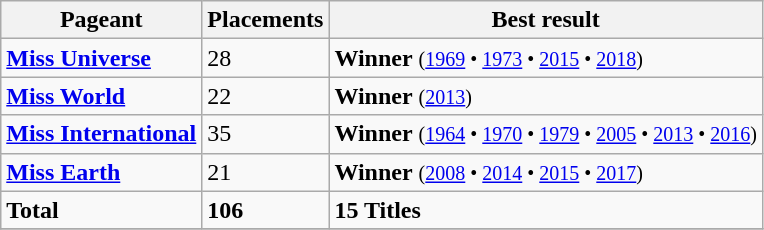<table class="wikitable sortable">
<tr>
<th>Pageant</th>
<th>Placements</th>
<th>Best result</th>
</tr>
<tr>
<td><strong><a href='#'>Miss Universe</a></strong></td>
<td>28</td>
<td><strong>Winner</strong>  <small>(<a href='#'>1969</a> • <a href='#'>1973</a> • <a href='#'>2015</a> • <a href='#'>2018</a>)</small></td>
</tr>
<tr>
<td><strong><a href='#'>Miss World</a></strong></td>
<td>22</td>
<td><strong>Winner</strong>  <small>(<a href='#'>2013</a>)</small></td>
</tr>
<tr>
<td><strong><a href='#'>Miss International</a></strong></td>
<td>35</td>
<td><strong>Winner</strong>  <small>(<a href='#'>1964</a> • <a href='#'>1970</a> • <a href='#'>1979</a> • <a href='#'>2005</a> • <a href='#'>2013</a> • <a href='#'>2016</a>)</small></td>
</tr>
<tr>
<td><strong><a href='#'>Miss Earth</a></strong></td>
<td>21</td>
<td><strong>Winner</strong>  <small>(<a href='#'>2008</a> • <a href='#'>2014</a> • <a href='#'>2015</a> • <a href='#'>2017</a>)</small></td>
</tr>
<tr>
<td><strong>Total</strong></td>
<td><strong>106</strong></td>
<td><strong>15 Titles</strong></td>
</tr>
<tr>
</tr>
</table>
